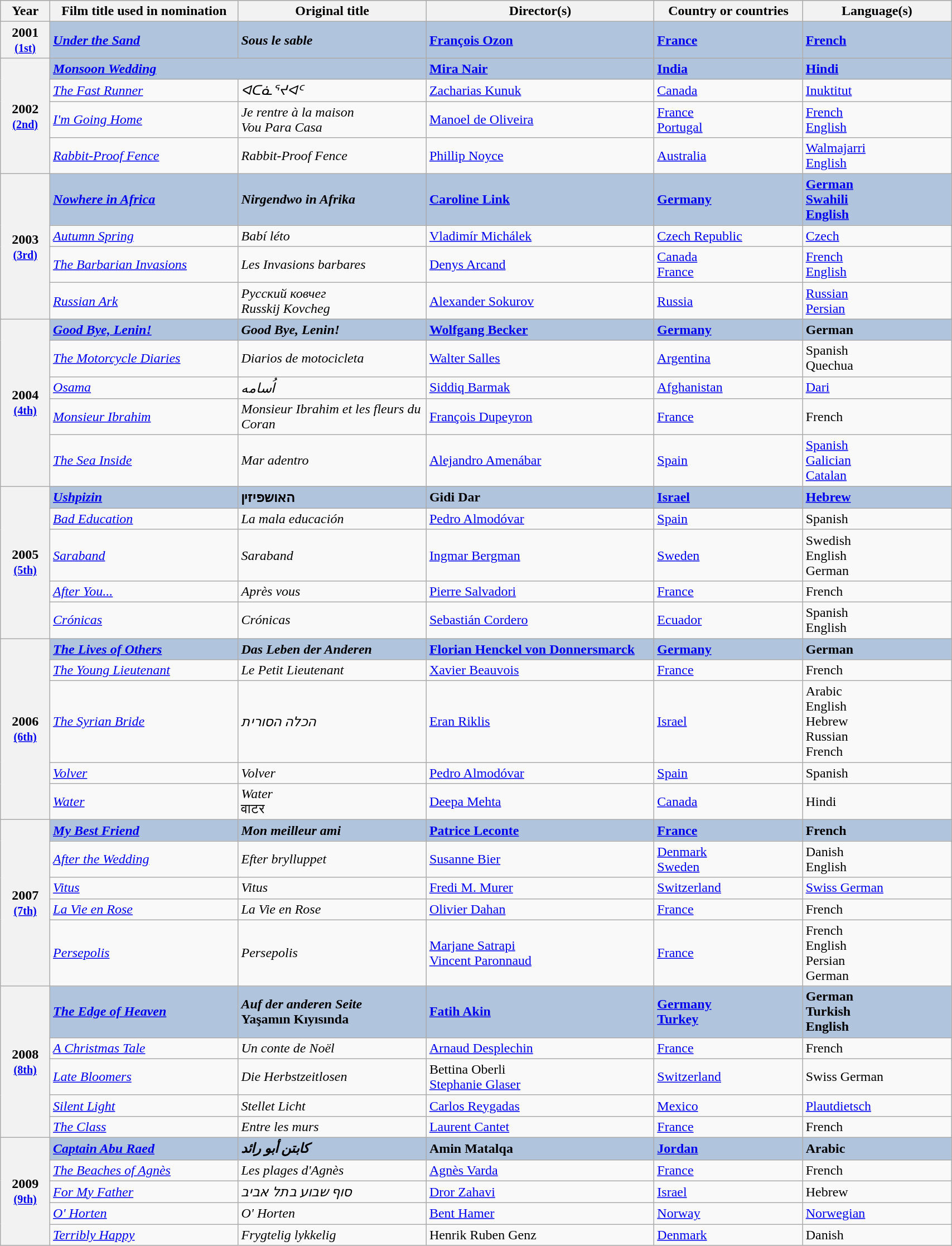<table class="wikitable" style="width:90%">
<tr bgcolor="#bebebe">
<th width="5%">Year</th>
<th width="19%">Film title used in nomination</th>
<th width="19%">Original title</th>
<th width="23%">Director(s)</th>
<th width="15%">Country or countries</th>
<th width="15%">Language(s)</th>
</tr>
<tr>
<th scope="row" rowspan=1 align="center"><strong>2001</strong><br><small><a href='#'>(1st)</a></small></th>
<td style="background:#B0C4DE;"><strong><em><a href='#'>Under the Sand</a></em></strong></td>
<td style="background:#B0C4DE;"><strong><em>Sous le sable</em></strong></td>
<td style="background:#B0C4DE;"><strong><a href='#'>François Ozon</a></strong></td>
<td style="background:#B0C4DE;"> <strong><a href='#'>France</a></strong></td>
<td style="background:#B0C4DE;"><strong><a href='#'>French</a></strong></td>
</tr>
<tr>
<th scope="row" rowspan=4 align="center"><strong>2002</strong><br><small><a href='#'>(2nd)</a></small></th>
<td style="background:#B0C4DE;" colspan="2"><strong><em><a href='#'>Monsoon Wedding</a></em></strong></td>
<td style="background:#B0C4DE;"><strong><a href='#'>Mira Nair</a></strong></td>
<td style="background:#B0C4DE;"> <strong><a href='#'>India</a></strong></td>
<td style="background:#B0C4DE;"><strong><a href='#'>Hindi</a></strong></td>
</tr>
<tr>
<td><em><a href='#'>The Fast Runner</a></em></td>
<td><em>ᐊᑕᓈᕐᔪᐊᑦ</em></td>
<td><a href='#'>Zacharias Kunuk</a></td>
<td> <a href='#'>Canada</a></td>
<td><a href='#'>Inuktitut</a></td>
</tr>
<tr>
<td><em><a href='#'>I'm Going Home</a></em></td>
<td><em>Je rentre à la maison</em><br> <em>Vou Para Casa</em></td>
<td><a href='#'>Manoel de Oliveira</a></td>
<td> <a href='#'>France</a><br> <a href='#'>Portugal</a></td>
<td><a href='#'>French</a><br> <a href='#'>English</a></td>
</tr>
<tr>
<td><em><a href='#'>Rabbit-Proof Fence</a></em></td>
<td><em>Rabbit-Proof Fence</em></td>
<td><a href='#'>Phillip Noyce</a></td>
<td> <a href='#'>Australia</a></td>
<td><a href='#'>Walmajarri</a><br><a href='#'>English</a></td>
</tr>
<tr>
<th scope="row" rowspan=4 align="center"><strong>2003</strong><br><small><a href='#'>(3rd)</a></small></th>
<td style="background:#B0C4DE;"><strong><em><a href='#'>Nowhere in Africa</a></em></strong></td>
<td style="background:#B0C4DE;"><strong><em>Nirgendwo in Afrika</em></strong></td>
<td style="background:#B0C4DE;"><strong><a href='#'>Caroline Link</a></strong></td>
<td style="background:#B0C4DE;"> <strong><a href='#'>Germany</a></strong></td>
<td style="background:#B0C4DE;"><strong><a href='#'>German</a><br><a href='#'>Swahili</a><br><a href='#'>English</a></strong></td>
</tr>
<tr>
<td><em><a href='#'>Autumn Spring</a></em></td>
<td><em>Babí léto</em></td>
<td><a href='#'>Vladimír Michálek</a></td>
<td> <a href='#'>Czech Republic</a></td>
<td><a href='#'>Czech</a></td>
</tr>
<tr>
<td><em><a href='#'>The Barbarian Invasions</a></em></td>
<td><em>Les Invasions barbares</em></td>
<td><a href='#'>Denys Arcand</a></td>
<td> <a href='#'>Canada</a><br> <a href='#'>France</a></td>
<td><a href='#'>French</a><br> <a href='#'>English</a></td>
</tr>
<tr>
<td><em><a href='#'>Russian Ark</a></em></td>
<td><em>Русский ковчег</em> <br> <em>Russkij Kovcheg</em></td>
<td><a href='#'>Alexander Sokurov</a></td>
<td> <a href='#'>Russia</a></td>
<td><a href='#'>Russian</a> <br> <a href='#'>Persian</a></td>
</tr>
<tr>
<th scope="row" rowspan=5 align="center"><strong>2004</strong><br><small><a href='#'>(4th)</a></small></th>
<td style="background:#B0C4DE;"><strong><em><a href='#'>Good Bye, Lenin!</a></em></strong></td>
<td style="background:#B0C4DE;"><strong><em>Good Bye, Lenin!</em></strong></td>
<td style="background:#B0C4DE;"><strong><a href='#'>Wolfgang Becker</a></strong></td>
<td style="background:#B0C4DE;"> <strong><a href='#'>Germany</a></strong></td>
<td style="background:#B0C4DE;"><strong>German</strong></td>
</tr>
<tr>
<td><em><a href='#'>The Motorcycle Diaries</a></em></td>
<td><em>Diarios de motocicleta</em></td>
<td><a href='#'>Walter Salles</a></td>
<td> <a href='#'>Argentina</a></td>
<td>Spanish <br> Quechua</td>
</tr>
<tr>
<td><em><a href='#'>Osama</a></em></td>
<td><em>اُسامه</em></td>
<td><a href='#'>Siddiq Barmak</a></td>
<td> <a href='#'>Afghanistan</a></td>
<td><a href='#'>Dari</a></td>
</tr>
<tr>
<td><em><a href='#'>Monsieur Ibrahim</a></em></td>
<td><em>Monsieur Ibrahim et les fleurs du Coran</em></td>
<td><a href='#'>François Dupeyron</a></td>
<td> <a href='#'>France</a></td>
<td>French</td>
</tr>
<tr>
<td><em><a href='#'>The Sea Inside</a></em></td>
<td><em>Mar adentro</em></td>
<td><a href='#'>Alejandro Amenábar</a></td>
<td> <a href='#'>Spain</a></td>
<td><a href='#'>Spanish</a> <br> <a href='#'>Galician</a> <br> <a href='#'>Catalan</a></td>
</tr>
<tr>
<th scope="row" rowspan=5 align="center"><strong>2005</strong><br><small><a href='#'>(5th)</a></small></th>
<td style="background:#B0C4DE;"><strong><em><a href='#'>Ushpizin</a></em></strong></td>
<td style="background:#B0C4DE;"><strong>האושפיזין</strong></td>
<td style="background:#B0C4DE;"><strong>Gidi Dar</strong></td>
<td style="background:#B0C4DE;"> <strong><a href='#'>Israel</a></strong></td>
<td style="background:#B0C4DE;"><strong><a href='#'>Hebrew</a></strong></td>
</tr>
<tr>
<td><em><a href='#'>Bad Education</a></em></td>
<td><em>La mala educación</em></td>
<td><a href='#'>Pedro Almodóvar</a></td>
<td> <a href='#'>Spain</a></td>
<td>Spanish</td>
</tr>
<tr>
<td><em><a href='#'>Saraband</a></em></td>
<td><em>Saraband</em></td>
<td><a href='#'>Ingmar Bergman</a></td>
<td> <a href='#'>Sweden</a></td>
<td>Swedish<br>English<br>German</td>
</tr>
<tr>
<td><em><a href='#'>After You...</a></em></td>
<td><em>Après vous</em></td>
<td><a href='#'>Pierre Salvadori</a></td>
<td> <a href='#'>France</a></td>
<td>French</td>
</tr>
<tr>
<td><em><a href='#'>Crónicas</a></em></td>
<td><em>Crónicas</em></td>
<td><a href='#'>Sebastián Cordero</a></td>
<td> <a href='#'>Ecuador</a></td>
<td>Spanish<br> English</td>
</tr>
<tr>
<th scope="row" rowspan=5 align="center"><strong>2006</strong><br><small><a href='#'>(6th)</a></small></th>
<td style="background:#B0C4DE;"><strong><em><a href='#'>The Lives of Others</a></em></strong></td>
<td style="background:#B0C4DE;"><strong><em>Das Leben der Anderen</em></strong></td>
<td style="background:#B0C4DE;"><strong><a href='#'>Florian Henckel von Donnersmarck</a></strong></td>
<td style="background:#B0C4DE;"> <strong><a href='#'>Germany</a></strong></td>
<td style="background:#B0C4DE;"><strong>German</strong></td>
</tr>
<tr>
<td><em><a href='#'>The Young Lieutenant</a></em></td>
<td><em>Le Petit Lieutenant</em></td>
<td><a href='#'>Xavier Beauvois</a></td>
<td> <a href='#'>France</a></td>
<td>French</td>
</tr>
<tr>
<td><em><a href='#'>The Syrian Bride</a></em></td>
<td><em>הכלה הסורית</em></td>
<td><a href='#'>Eran Riklis</a></td>
<td> <a href='#'>Israel</a></td>
<td>Arabic<br>English<br>Hebrew<br>Russian<br>French</td>
</tr>
<tr>
<td><em><a href='#'>Volver</a></em></td>
<td><em>Volver</em></td>
<td><a href='#'>Pedro Almodóvar</a></td>
<td> <a href='#'>Spain</a></td>
<td>Spanish</td>
</tr>
<tr>
<td><em><a href='#'>Water</a></em></td>
<td><em>Water</em><br>वाटर</td>
<td><a href='#'>Deepa Mehta</a></td>
<td> <a href='#'>Canada</a></td>
<td>Hindi</td>
</tr>
<tr>
<th scope="row" rowspan=5 align="center"><strong>2007</strong><br><small><a href='#'>(7th)</a></small></th>
<td style="background:#B0C4DE;"><strong><em><a href='#'>My Best Friend</a></em></strong></td>
<td style="background:#B0C4DE;"><strong><em>Mon meilleur ami</em></strong></td>
<td style="background:#B0C4DE;"><strong><a href='#'>Patrice Leconte</a></strong></td>
<td style="background:#B0C4DE;"> <strong><a href='#'>France</a></strong></td>
<td style="background:#B0C4DE;"><strong>French</strong></td>
</tr>
<tr>
<td><em><a href='#'>After the Wedding</a></em></td>
<td><em>Efter brylluppet</em></td>
<td><a href='#'>Susanne Bier</a></td>
<td> <a href='#'>Denmark</a><br> <a href='#'>Sweden</a></td>
<td>Danish<br>English</td>
</tr>
<tr>
<td><em><a href='#'>Vitus</a></em></td>
<td><em>Vitus</em></td>
<td><a href='#'>Fredi M. Murer</a></td>
<td> <a href='#'>Switzerland</a></td>
<td><a href='#'>Swiss German</a></td>
</tr>
<tr>
<td><em><a href='#'>La Vie en Rose</a></em></td>
<td><em>La Vie en Rose</em></td>
<td><a href='#'>Olivier Dahan</a></td>
<td> <a href='#'>France</a></td>
<td>French</td>
</tr>
<tr>
<td><em><a href='#'>Persepolis</a></em></td>
<td><em>Persepolis</em></td>
<td><a href='#'>Marjane Satrapi</a><br><a href='#'>Vincent Paronnaud</a></td>
<td> <a href='#'>France</a></td>
<td>French<br>English<br>Persian<br>German</td>
</tr>
<tr>
<th scope="row" rowspan=5 align="center"><strong>2008</strong><br><small><a href='#'>(8th)</a></small></th>
<td style="background:#B0C4DE;"><strong><em><a href='#'>The Edge of Heaven</a></em></strong></td>
<td style="background:#B0C4DE;"><strong><em>Auf der anderen Seite</em></strong><br><strong>Yaşamın Kıyısında</strong></td>
<td style="background:#B0C4DE;"><strong><a href='#'>Fatih Akin</a></strong></td>
<td style="background:#B0C4DE;"> <strong><a href='#'>Germany</a></strong><br> <strong><a href='#'>Turkey</a></strong></td>
<td style="background:#B0C4DE;"><strong>German<br>Turkish<br>English</strong></td>
</tr>
<tr>
<td><em><a href='#'>A Christmas Tale</a></em></td>
<td><em>Un conte de Noël</em></td>
<td><a href='#'>Arnaud Desplechin</a></td>
<td> <a href='#'>France</a></td>
<td>French</td>
</tr>
<tr>
<td><em><a href='#'>Late Bloomers</a></em></td>
<td><em>Die Herbstzeitlosen</em></td>
<td>Bettina Oberli <br> <a href='#'>Stephanie Glaser</a></td>
<td> <a href='#'>Switzerland</a></td>
<td>Swiss German</td>
</tr>
<tr>
<td><em><a href='#'>Silent Light</a></em></td>
<td><em>Stellet Licht</em></td>
<td><a href='#'>Carlos Reygadas</a></td>
<td> <a href='#'>Mexico</a></td>
<td><a href='#'>Plautdietsch</a></td>
</tr>
<tr>
<td><em><a href='#'>The Class</a></em></td>
<td><em>Entre les murs</em></td>
<td><a href='#'>Laurent Cantet</a></td>
<td> <a href='#'>France</a></td>
<td>French</td>
</tr>
<tr>
<th scope="row" rowspan=5 align="center"><strong>2009</strong><br><small><a href='#'>(9th)</a></small></th>
<td style="background:#B0C4DE;"><strong><em><a href='#'>Captain Abu Raed</a></em></strong></td>
<td style="background:#B0C4DE;"><strong><em>كابتن أبو رائد</em></strong></td>
<td style="background:#B0C4DE;"><strong>Amin Matalqa</strong></td>
<td style="background:#B0C4DE;"> <strong><a href='#'>Jordan</a></strong></td>
<td style="background:#B0C4DE;"><strong>Arabic</strong></td>
</tr>
<tr>
<td><em><a href='#'>The Beaches of Agnès</a></em></td>
<td><em>Les plages d'Agnès</em></td>
<td><a href='#'>Agnès Varda</a></td>
<td> <a href='#'>France</a></td>
<td>French</td>
</tr>
<tr>
<td><em><a href='#'>For My Father</a></em></td>
<td><em>סוף שבוע בתל אביב</em></td>
<td><a href='#'>Dror Zahavi</a></td>
<td> <a href='#'>Israel</a></td>
<td>Hebrew</td>
</tr>
<tr>
<td><em><a href='#'>O' Horten</a></em></td>
<td><em>O' Horten</em></td>
<td><a href='#'>Bent Hamer</a></td>
<td> <a href='#'>Norway</a></td>
<td><a href='#'>Norwegian</a></td>
</tr>
<tr>
<td><em><a href='#'>Terribly Happy</a></em></td>
<td><em>Frygtelig lykkelig</em></td>
<td>Henrik Ruben Genz</td>
<td> <a href='#'>Denmark</a></td>
<td>Danish</td>
</tr>
</table>
